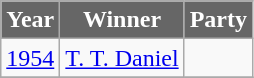<table class="wikitable sortable">
<tr>
<th style="background-color:#666666; color:white">Year</th>
<th style="background-color:#666666; color:white">Winner</th>
<th style="background-color:#666666; color:white" colspan="2">Party</th>
</tr>
<tr>
<td><a href='#'>1954</a></td>
<td><a href='#'>T. T. Daniel</a></td>
<td></td>
</tr>
<tr>
</tr>
</table>
